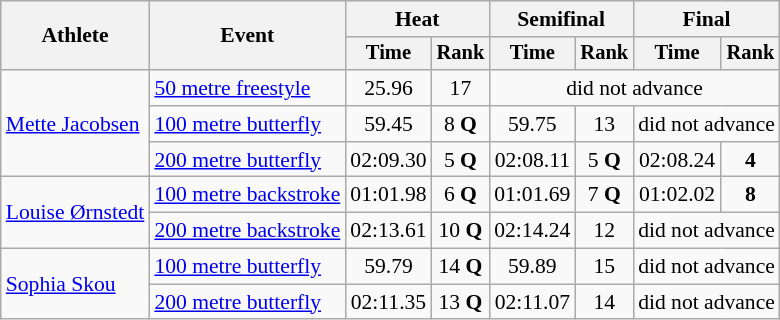<table class=wikitable style="font-size:90%">
<tr>
<th rowspan="2">Athlete</th>
<th rowspan="2">Event</th>
<th colspan="2">Heat</th>
<th colspan="2">Semifinal</th>
<th colspan="2">Final</th>
</tr>
<tr style="font-size:95%">
<th>Time</th>
<th>Rank</th>
<th>Time</th>
<th>Rank</th>
<th>Time</th>
<th>Rank</th>
</tr>
<tr align=center>
<td align=left rowspan=3><a href='#'>Mette Jacobsen</a></td>
<td align=left><a href='#'>50 metre freestyle</a></td>
<td>25.96</td>
<td>17</td>
<td colspan=4>did not advance</td>
</tr>
<tr align=center>
<td align=left><a href='#'>100 metre butterfly</a></td>
<td>59.45</td>
<td>8 <strong>Q</strong></td>
<td>59.75</td>
<td>13</td>
<td colspan=2>did not advance</td>
</tr>
<tr align=center>
<td align=left><a href='#'>200 metre butterfly</a></td>
<td>02:09.30</td>
<td>5 <strong>Q</strong></td>
<td>02:08.11</td>
<td>5 <strong>Q</strong></td>
<td>02:08.24</td>
<td><strong>4</strong></td>
</tr>
<tr align=center>
<td align=left rowspan=2><a href='#'>Louise Ørnstedt</a></td>
<td align=left><a href='#'>100 metre backstroke</a></td>
<td>01:01.98</td>
<td>6 <strong>Q</strong></td>
<td>01:01.69</td>
<td>7 <strong>Q</strong></td>
<td>01:02.02</td>
<td><strong>8</strong></td>
</tr>
<tr align=center>
<td align=left><a href='#'>200 metre backstroke</a></td>
<td>02:13.61</td>
<td>10 <strong>Q</strong></td>
<td>02:14.24</td>
<td>12</td>
<td colspan=2>did not advance</td>
</tr>
<tr align=center>
<td align=left rowspan=2><a href='#'>Sophia Skou</a></td>
<td align=left><a href='#'>100 metre butterfly</a></td>
<td>59.79</td>
<td>14 <strong>Q</strong></td>
<td>59.89</td>
<td>15</td>
<td colspan=2>did not advance</td>
</tr>
<tr align=center>
<td align=left><a href='#'>200 metre butterfly</a></td>
<td>02:11.35</td>
<td>13 <strong>Q</strong></td>
<td>02:11.07</td>
<td>14</td>
<td colspan=2>did not advance</td>
</tr>
</table>
